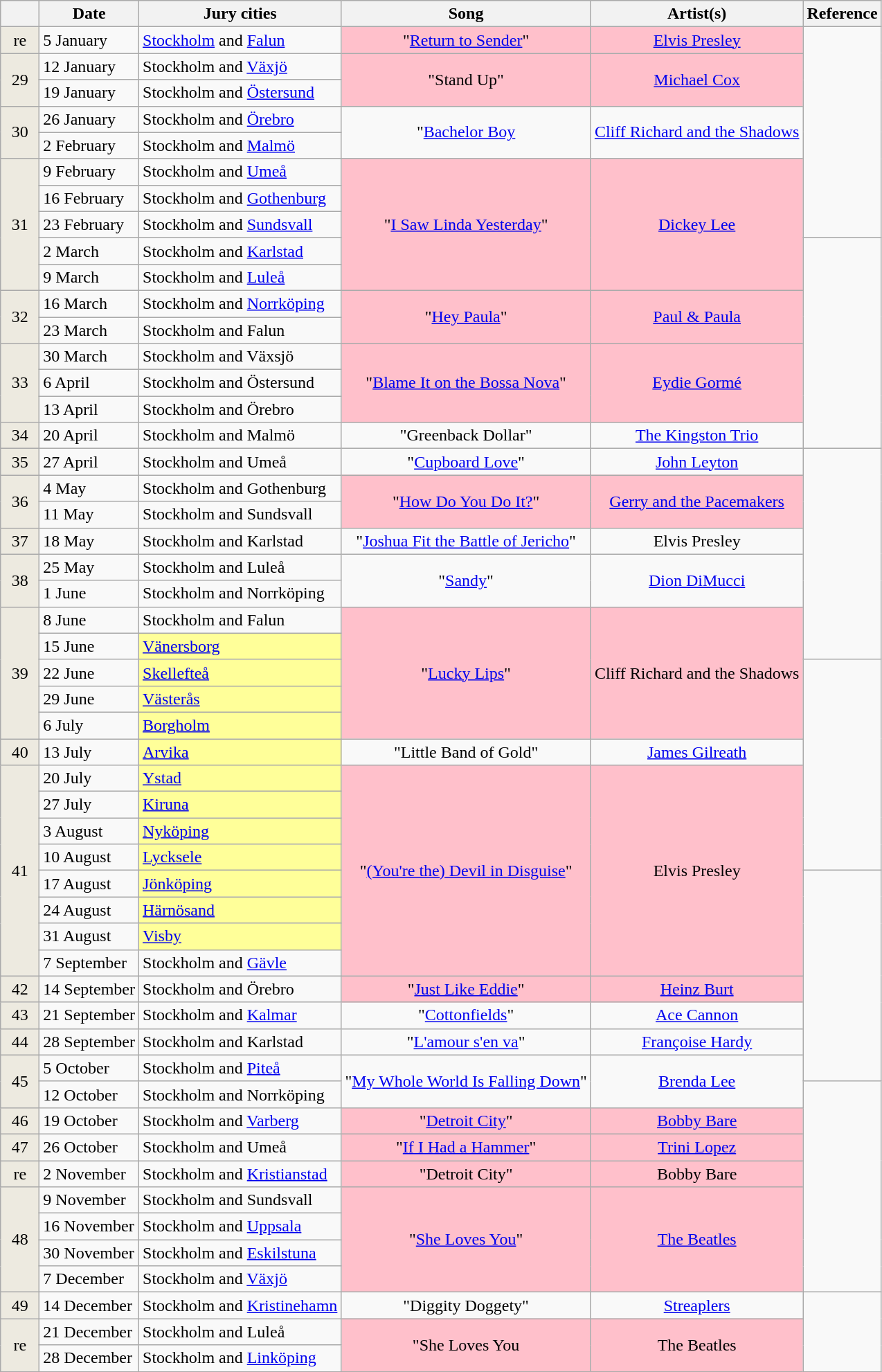<table class="wikitable">
<tr>
<th width="30"></th>
<th>Date</th>
<th>Jury cities</th>
<th>Song</th>
<th>Artist(s)</th>
<th>Reference</th>
</tr>
<tr>
<td align="center" bgcolor="#EDEAE0">re</td>
<td>5 January</td>
<td><a href='#'>Stockholm</a> and <a href='#'>Falun</a></td>
<td align="center" bgcolor="pink">"<a href='#'>Return to Sender</a>"</td>
<td align="center" bgcolor="pink"><a href='#'>Elvis Presley</a></td>
<td rowspan="8" align="center"></td>
</tr>
<tr>
<td rowspan="2" align="center" bgcolor="#EDEAE0">29</td>
<td>12 January</td>
<td>Stockholm and <a href='#'>Växjö</a></td>
<td rowspan="2" align="center" bgcolor="pink">"Stand Up"</td>
<td rowspan="2" align="center" bgcolor="pink"><a href='#'>Michael Cox</a></td>
</tr>
<tr>
<td>19 January</td>
<td>Stockholm and <a href='#'>Östersund</a></td>
</tr>
<tr>
<td rowspan="2" align="center" bgcolor="#EDEAE0">30</td>
<td>26 January</td>
<td>Stockholm and <a href='#'>Örebro</a></td>
<td rowspan="2" align="center">"<a href='#'>Bachelor Boy</a></td>
<td rowspan="2" align="center"><a href='#'>Cliff Richard and the Shadows</a></td>
</tr>
<tr>
<td>2 February</td>
<td>Stockholm and <a href='#'>Malmö</a></td>
</tr>
<tr>
<td rowspan="5" align="center" bgcolor="#EDEAE0">31</td>
<td>9 February</td>
<td>Stockholm and <a href='#'>Umeå</a></td>
<td rowspan="5" align="center" bgcolor="pink">"<a href='#'>I Saw Linda Yesterday</a>"</td>
<td rowspan="5" align="center" bgcolor="pink"><a href='#'>Dickey Lee</a></td>
</tr>
<tr>
<td>16 February</td>
<td>Stockholm and <a href='#'>Gothenburg</a></td>
</tr>
<tr>
<td>23 February</td>
<td>Stockholm and <a href='#'>Sundsvall</a></td>
</tr>
<tr>
<td>2 March</td>
<td>Stockholm and <a href='#'>Karlstad</a></td>
<td rowspan="8" align="center"></td>
</tr>
<tr>
<td>9 March</td>
<td>Stockholm and <a href='#'>Luleå</a></td>
</tr>
<tr>
<td rowspan="2" align="center" bgcolor="#EDEAE0">32</td>
<td>16 March</td>
<td>Stockholm and <a href='#'>Norrköping</a></td>
<td rowspan="2" align="center" bgcolor="pink">"<a href='#'>Hey Paula</a>"</td>
<td rowspan="2" align="center" bgcolor="pink"><a href='#'>Paul & Paula</a></td>
</tr>
<tr>
<td>23 March</td>
<td>Stockholm and Falun</td>
</tr>
<tr>
<td rowspan="3" align="center" bgcolor="#EDEAE0">33</td>
<td>30 March</td>
<td>Stockholm and Växsjö</td>
<td rowspan="3" align="center" bgcolor="pink">"<a href='#'>Blame It on the Bossa Nova</a>"</td>
<td rowspan="3" align="center" bgcolor="pink"><a href='#'>Eydie Gormé</a></td>
</tr>
<tr>
<td>6 April</td>
<td>Stockholm and Östersund</td>
</tr>
<tr>
<td>13 April</td>
<td>Stockholm and Örebro</td>
</tr>
<tr>
<td align="center" bgcolor="#EDEAE0">34</td>
<td>20 April</td>
<td>Stockholm and Malmö</td>
<td align="center">"Greenback Dollar"</td>
<td align="center"><a href='#'>The Kingston Trio</a></td>
</tr>
<tr>
<td align="center" bgcolor="#EDEAE0">35</td>
<td>27 April</td>
<td>Stockholm and Umeå</td>
<td align="center">"<a href='#'>Cupboard Love</a>"</td>
<td align="center"><a href='#'>John Leyton</a></td>
<td rowspan="8" align="center"></td>
</tr>
<tr>
<td rowspan="2" align="center" bgcolor="#EDEAE0">36</td>
<td>4 May</td>
<td>Stockholm and Gothenburg</td>
<td rowspan="2" align="center" bgcolor="pink">"<a href='#'>How Do You Do It?</a>"</td>
<td rowspan="2" align="center" bgcolor="pink"><a href='#'>Gerry and the Pacemakers</a></td>
</tr>
<tr>
<td>11 May</td>
<td>Stockholm and Sundsvall</td>
</tr>
<tr>
<td align="center" bgcolor="#EDEAE0">37</td>
<td>18 May</td>
<td>Stockholm and Karlstad</td>
<td align="center">"<a href='#'>Joshua Fit the Battle of Jericho</a>"</td>
<td align="center">Elvis Presley</td>
</tr>
<tr>
<td rowspan="2" align="center" bgcolor="#EDEAE0">38</td>
<td>25 May</td>
<td>Stockholm and Luleå</td>
<td rowspan="2" align="center">"<a href='#'>Sandy</a>"</td>
<td rowspan="2" align="center"><a href='#'>Dion DiMucci</a></td>
</tr>
<tr>
<td>1 June</td>
<td>Stockholm and Norrköping</td>
</tr>
<tr>
<td rowspan="5" align="center" bgcolor="#EDEAE0">39</td>
<td>8 June</td>
<td>Stockholm and Falun</td>
<td rowspan="5" align="center" bgcolor="pink">"<a href='#'>Lucky Lips</a>"</td>
<td rowspan="5" align="center" bgcolor="pink">Cliff Richard and the Shadows</td>
</tr>
<tr>
<td>15 June</td>
<td bgcolor="#FFFF99"><a href='#'>Vänersborg</a></td>
</tr>
<tr>
<td>22 June</td>
<td bgcolor="#FFFF99"><a href='#'>Skellefteå</a></td>
<td rowspan="8" align="center"></td>
</tr>
<tr>
<td>29 June</td>
<td bgcolor="#FFFF99"><a href='#'>Västerås</a></td>
</tr>
<tr>
<td>6 July</td>
<td bgcolor="#FFFF99"><a href='#'>Borgholm</a></td>
</tr>
<tr>
<td align="center" bgcolor="#EDEAE0">40</td>
<td>13 July</td>
<td bgcolor="#FFFF99"><a href='#'>Arvika</a></td>
<td align="center">"Little Band of Gold"</td>
<td align="center"><a href='#'>James Gilreath</a></td>
</tr>
<tr>
<td rowspan="8" align="center" bgcolor="#EDEAE0">41</td>
<td>20 July</td>
<td bgcolor="#FFFF99"><a href='#'>Ystad</a></td>
<td rowspan="8" align="center" bgcolor="pink">"<a href='#'>(You're the) Devil in Disguise</a>"</td>
<td rowspan="8" align="center" bgcolor="pink">Elvis Presley</td>
</tr>
<tr>
<td>27 July</td>
<td bgcolor="#FFFF99"><a href='#'>Kiruna</a></td>
</tr>
<tr>
<td>3 August</td>
<td bgcolor="#FFFF99"><a href='#'>Nyköping</a></td>
</tr>
<tr>
<td>10 August</td>
<td bgcolor="#FFFF99"><a href='#'>Lycksele</a></td>
</tr>
<tr>
<td>17 August</td>
<td bgcolor="#FFFF99"><a href='#'>Jönköping</a></td>
<td rowspan="8" align="center"></td>
</tr>
<tr>
<td>24 August</td>
<td bgcolor="#FFFF99"><a href='#'>Härnösand</a></td>
</tr>
<tr>
<td>31 August</td>
<td bgcolor="#FFFF99"><a href='#'>Visby</a></td>
</tr>
<tr>
<td>7 September</td>
<td>Stockholm and <a href='#'>Gävle</a></td>
</tr>
<tr>
<td align="center" bgcolor="#EDEAE0">42</td>
<td>14 September</td>
<td>Stockholm and Örebro</td>
<td align="center" bgcolor="pink">"<a href='#'>Just Like Eddie</a>"</td>
<td align="center" bgcolor="pink"><a href='#'>Heinz Burt</a></td>
</tr>
<tr>
<td align="center" bgcolor="#EDEAE0">43</td>
<td>21 September</td>
<td>Stockholm and <a href='#'>Kalmar</a></td>
<td align="center">"<a href='#'>Cottonfields</a>"</td>
<td align="center"><a href='#'>Ace Cannon</a></td>
</tr>
<tr>
<td align="center" bgcolor="#EDEAE0">44</td>
<td>28 September</td>
<td>Stockholm and Karlstad</td>
<td align="center">"<a href='#'>L'amour s'en va</a>"</td>
<td align="center"><a href='#'>Françoise Hardy</a></td>
</tr>
<tr>
<td rowspan="2" align="center" bgcolor="#EDEAE0">45</td>
<td>5 October</td>
<td>Stockholm and <a href='#'>Piteå</a></td>
<td rowspan="2" align="center">"<a href='#'>My Whole World Is Falling Down</a>"</td>
<td rowspan="2" align="center"><a href='#'>Brenda Lee</a></td>
</tr>
<tr>
<td>12 October</td>
<td>Stockholm and Norrköping</td>
<td rowspan="8" align="center"></td>
</tr>
<tr>
<td align="center" bgcolor="#EDEAE0">46</td>
<td>19 October</td>
<td>Stockholm and <a href='#'>Varberg</a></td>
<td align="center" bgcolor="pink">"<a href='#'>Detroit City</a>"</td>
<td align="center" bgcolor="pink"><a href='#'>Bobby Bare</a></td>
</tr>
<tr>
<td align="center" bgcolor="#EDEAE0">47</td>
<td>26 October</td>
<td>Stockholm and Umeå</td>
<td align="center" bgcolor="pink">"<a href='#'>If I Had a Hammer</a>"</td>
<td align="center" bgcolor="pink"><a href='#'>Trini Lopez</a></td>
</tr>
<tr>
<td align="center" bgcolor="#EDEAE0">re</td>
<td>2 November</td>
<td>Stockholm and <a href='#'>Kristianstad</a></td>
<td align="center" bgcolor="pink">"Detroit City"</td>
<td align="center" bgcolor="pink">Bobby Bare</td>
</tr>
<tr>
<td rowspan="4" align="center" bgcolor="#EDEAE0">48</td>
<td>9 November</td>
<td>Stockholm and Sundsvall</td>
<td rowspan="4" align="center" bgcolor="pink">"<a href='#'>She Loves You</a>"</td>
<td rowspan="4" align="center" bgcolor="pink"><a href='#'>The Beatles</a></td>
</tr>
<tr>
<td>16 November</td>
<td>Stockholm and <a href='#'>Uppsala</a></td>
</tr>
<tr>
<td>30 November</td>
<td>Stockholm and <a href='#'>Eskilstuna</a></td>
</tr>
<tr>
<td>7 December</td>
<td>Stockholm and <a href='#'>Växjö</a></td>
</tr>
<tr>
<td align="center" bgcolor="#EDEAE0">49</td>
<td>14 December</td>
<td>Stockholm and <a href='#'>Kristinehamn</a></td>
<td align="center">"Diggity Doggety"</td>
<td align="center"><a href='#'>Streaplers</a></td>
<td rowspan="3" align="center"></td>
</tr>
<tr>
<td rowspan="2" align="center" bgcolor="#EDEAE0">re</td>
<td>21 December</td>
<td>Stockholm and Luleå</td>
<td rowspan="2" align="center" bgcolor="pink">"She Loves You</td>
<td rowspan="2" align="center" bgcolor="pink">The Beatles</td>
</tr>
<tr>
<td>28 December</td>
<td>Stockholm and <a href='#'>Linköping</a></td>
</tr>
</table>
